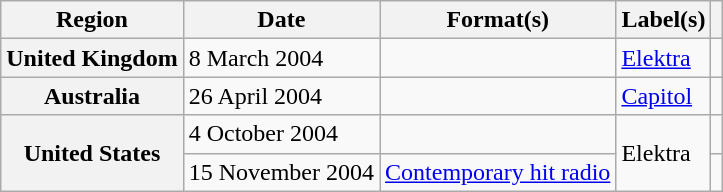<table class="wikitable plainrowheaders">
<tr>
<th scope="col">Region</th>
<th scope="col">Date</th>
<th scope="col">Format(s)</th>
<th scope="col">Label(s)</th>
<th scope="col"></th>
</tr>
<tr>
<th scope="row">United Kingdom</th>
<td>8 March 2004</td>
<td></td>
<td><a href='#'>Elektra</a></td>
<td align="center"></td>
</tr>
<tr>
<th scope="row">Australia</th>
<td>26 April 2004</td>
<td></td>
<td><a href='#'>Capitol</a></td>
<td align="center"></td>
</tr>
<tr>
<th scope="row" rowspan="2">United States</th>
<td>4 October 2004</td>
<td></td>
<td rowspan="2">Elektra</td>
<td align="center"></td>
</tr>
<tr>
<td>15 November 2004</td>
<td><a href='#'>Contemporary hit radio</a></td>
<td align="center"></td>
</tr>
</table>
